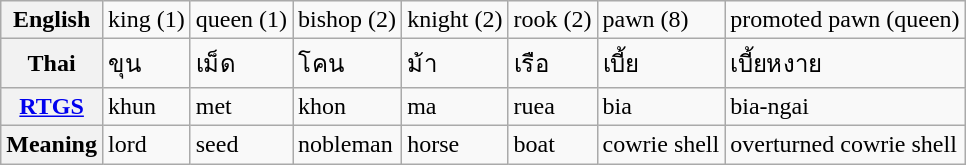<table class="wikitable">
<tr>
<th>English</th>
<td>king (1)</td>
<td>queen (1)</td>
<td>bishop (2)</td>
<td>knight (2)</td>
<td>rook (2)</td>
<td>pawn (8)</td>
<td>promoted pawn (queen)</td>
</tr>
<tr>
<th>Thai</th>
<td>ขุน</td>
<td>เม็ด</td>
<td>โคน</td>
<td>ม้า</td>
<td>เรือ</td>
<td>เบี้ย</td>
<td>เบี้ยหงาย</td>
</tr>
<tr>
<th><a href='#'>RTGS</a></th>
<td>khun</td>
<td>met</td>
<td>khon</td>
<td>ma</td>
<td>ruea</td>
<td>bia</td>
<td>bia-ngai</td>
</tr>
<tr>
<th>Meaning</th>
<td>lord</td>
<td>seed</td>
<td>nobleman</td>
<td>horse</td>
<td>boat</td>
<td>cowrie shell</td>
<td>overturned cowrie shell</td>
</tr>
</table>
